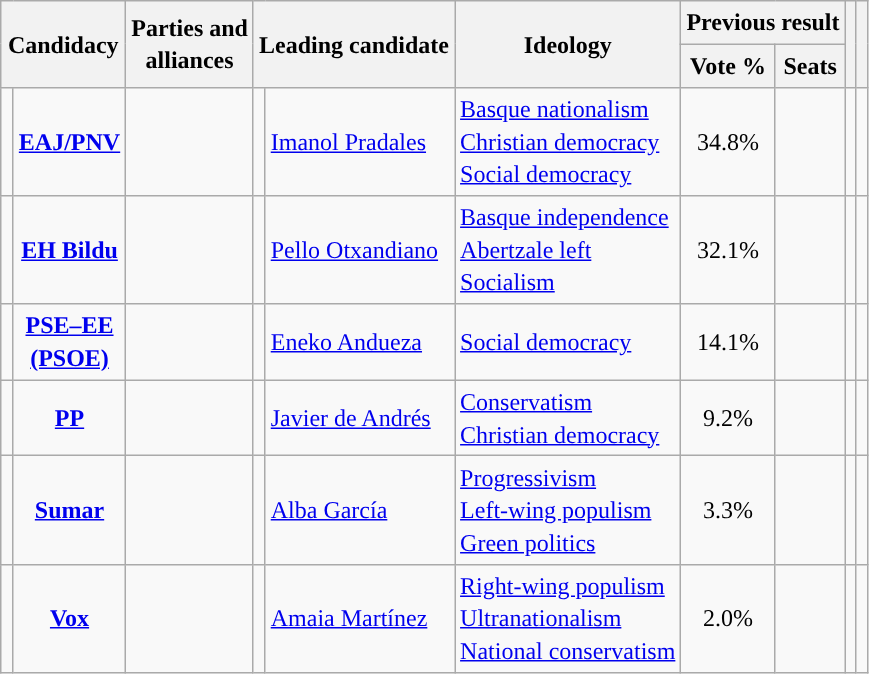<table class="wikitable" style="line-height:1.35em; text-align:left;">
<tr>
<th colspan="2" rowspan="2">Candidacy</th>
<th rowspan="2">Parties and<br>alliances</th>
<th colspan="2" rowspan="2">Leading candidate</th>
<th rowspan="2">Ideology</th>
<th colspan="2">Previous result</th>
<th rowspan="2"></th>
<th rowspan="2"></th>
</tr>
<tr>
<th>Vote %</th>
<th>Seats</th>
</tr>
<tr>
<td width="1" style="color:inherit;background:"></td>
<td align="center"><strong><a href='#'>EAJ/PNV</a></strong></td>
<td></td>
<td></td>
<td><a href='#'>Imanol Pradales</a></td>
<td><a href='#'>Basque nationalism</a><br><a href='#'>Christian democracy</a><br><a href='#'>Social democracy</a></td>
<td align="center">34.8%</td>
<td></td>
<td></td>
<td></td>
</tr>
<tr>
<td style="color:inherit;background:"></td>
<td align="center"><strong><a href='#'>EH Bildu</a></strong></td>
<td></td>
<td></td>
<td><a href='#'>Pello Otxandiano</a></td>
<td><a href='#'>Basque independence</a><br><a href='#'>Abertzale left</a><br><a href='#'>Socialism</a></td>
<td align="center">32.1%</td>
<td></td>
<td></td>
<td></td>
</tr>
<tr>
<td style="color:inherit;background:"></td>
<td align="center"><strong><a href='#'>PSE–EE<br>(PSOE)</a></strong></td>
<td></td>
<td></td>
<td><a href='#'>Eneko Andueza</a></td>
<td><a href='#'>Social democracy</a></td>
<td align="center">14.1%</td>
<td></td>
<td></td>
<td></td>
</tr>
<tr>
<td style="color:inherit;background:"></td>
<td align="center"><strong><a href='#'>PP</a></strong></td>
<td></td>
<td></td>
<td><a href='#'>Javier de Andrés</a></td>
<td><a href='#'>Conservatism</a><br><a href='#'>Christian democracy</a></td>
<td align="center">9.2%</td>
<td></td>
<td></td>
<td></td>
</tr>
<tr>
<td style="color:inherit;background:"></td>
<td align="center"><strong><a href='#'>Sumar</a></strong></td>
<td></td>
<td></td>
<td><a href='#'>Alba García</a></td>
<td><a href='#'>Progressivism</a><br><a href='#'>Left-wing populism</a><br><a href='#'>Green politics</a></td>
<td align="center">3.3%</td>
<td></td>
<td></td>
<td></td>
</tr>
<tr>
<td style="color:inherit;background:"></td>
<td align="center"><strong><a href='#'>Vox</a></strong></td>
<td></td>
<td></td>
<td><a href='#'>Amaia Martínez</a></td>
<td><a href='#'>Right-wing populism</a><br><a href='#'>Ultranationalism</a><br><a href='#'>National conservatism</a></td>
<td align="center">2.0%</td>
<td></td>
<td></td>
<td></td>
</tr>
</table>
